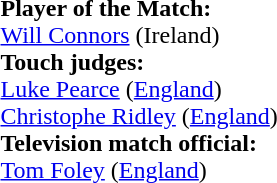<table style="width:100%">
<tr>
<td><br><strong>Player of the Match:</strong>
<br><a href='#'>Will Connors</a> (Ireland)<br><strong>Touch judges:</strong>
<br><a href='#'>Luke Pearce</a> (<a href='#'>England</a>)
<br><a href='#'>Christophe Ridley</a> (<a href='#'>England</a>)
<br><strong>Television match official:</strong>
<br><a href='#'>Tom Foley</a> (<a href='#'>England</a>)</td>
</tr>
</table>
